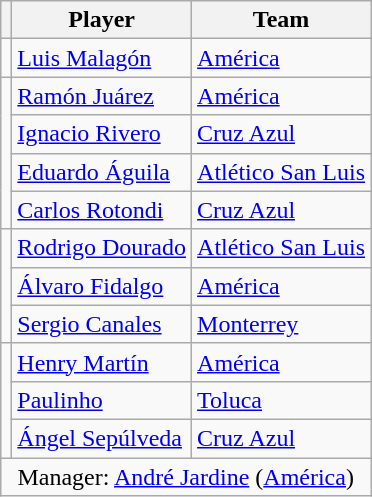<table class="wikitable">
<tr>
<th></th>
<th>Player</th>
<th>Team</th>
</tr>
<tr>
<td align=center></td>
<td> <a href='#'>Luis Malagón</a></td>
<td><a href='#'>América</a></td>
</tr>
<tr>
<td align=center rowspan=4></td>
<td> <a href='#'>Ramón Juárez</a></td>
<td><a href='#'>América</a></td>
</tr>
<tr>
<td> <a href='#'>Ignacio Rivero</a></td>
<td><a href='#'>Cruz Azul</a></td>
</tr>
<tr>
<td> <a href='#'>Eduardo Águila</a></td>
<td><a href='#'>Atlético San Luis</a></td>
</tr>
<tr>
<td> <a href='#'>Carlos Rotondi</a></td>
<td><a href='#'>Cruz Azul</a></td>
</tr>
<tr>
<td align=center rowspan=3></td>
<td> <a href='#'>Rodrigo Dourado</a></td>
<td><a href='#'>Atlético San Luis</a></td>
</tr>
<tr>
<td> <a href='#'>Álvaro Fidalgo</a></td>
<td><a href='#'>América</a></td>
</tr>
<tr>
<td> <a href='#'>Sergio Canales</a></td>
<td><a href='#'>Monterrey</a></td>
</tr>
<tr>
<td align=center rowspan=3></td>
<td> <a href='#'>Henry Martín</a></td>
<td><a href='#'>América</a></td>
</tr>
<tr>
<td> <a href='#'>Paulinho</a></td>
<td><a href='#'>Toluca</a></td>
</tr>
<tr>
<td> <a href='#'>Ángel Sepúlveda</a></td>
<td><a href='#'>Cruz Azul</a></td>
</tr>
<tr>
<td colspan=3 align=center>Manager:  <a href='#'>André Jardine</a> (<a href='#'>América</a>)</td>
</tr>
</table>
